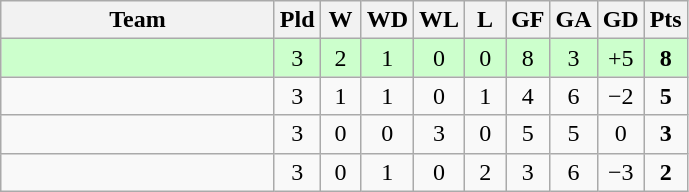<table class="wikitable" style="text-align:center">
<tr>
<th width=175>Team</th>
<th width=20>Pld</th>
<th width=20>W</th>
<th width=20>WD</th>
<th width=20>WL</th>
<th width=20>L</th>
<th width=20>GF</th>
<th width=20>GA</th>
<th width=20>GD</th>
<th width=20>Pts</th>
</tr>
<tr bgcolor=ccffcc>
<td align=left></td>
<td>3</td>
<td>2</td>
<td>1</td>
<td>0</td>
<td>0</td>
<td>8</td>
<td>3</td>
<td>+5</td>
<td><strong>8</strong></td>
</tr>
<tr>
<td align=left></td>
<td>3</td>
<td>1</td>
<td>1</td>
<td>0</td>
<td>1</td>
<td>4</td>
<td>6</td>
<td>−2</td>
<td><strong>5</strong></td>
</tr>
<tr>
<td align=left></td>
<td>3</td>
<td>0</td>
<td>0</td>
<td>3</td>
<td>0</td>
<td>5</td>
<td>5</td>
<td>0</td>
<td><strong>3</strong></td>
</tr>
<tr>
<td align=left></td>
<td>3</td>
<td>0</td>
<td>1</td>
<td>0</td>
<td>2</td>
<td>3</td>
<td>6</td>
<td>−3</td>
<td><strong>2</strong></td>
</tr>
</table>
